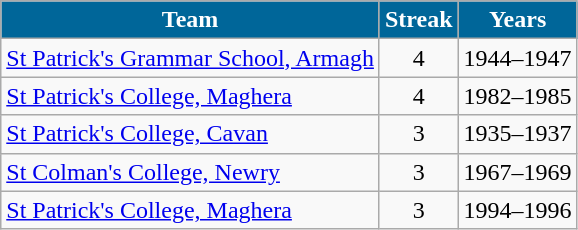<table class="wikitable">
<tr>
<th style="background:#069; color:white;">Team</th>
<th style="background:#069; color:white;">Streak</th>
<th style="background:#069; color:white;">Years</th>
</tr>
<tr>
<td><a href='#'>St Patrick's Grammar School, Armagh</a></td>
<td align=center>4</td>
<td>1944–1947</td>
</tr>
<tr>
<td><a href='#'>St Patrick's College, Maghera</a></td>
<td align=center>4</td>
<td>1982–1985</td>
</tr>
<tr>
<td><a href='#'>St Patrick's College, Cavan</a></td>
<td align=center>3</td>
<td>1935–1937</td>
</tr>
<tr>
<td><a href='#'>St Colman's College, Newry</a></td>
<td align=center>3</td>
<td>1967–1969</td>
</tr>
<tr>
<td><a href='#'>St Patrick's College, Maghera</a></td>
<td align=center>3</td>
<td>1994–1996</td>
</tr>
</table>
